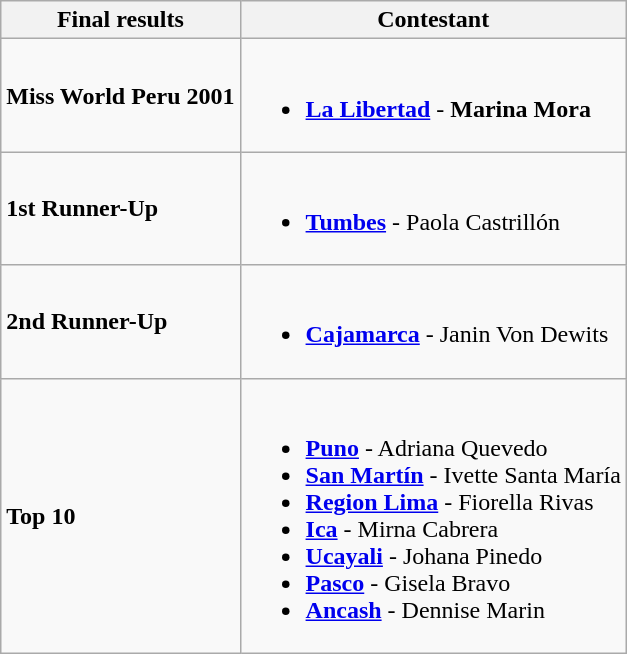<table class="wikitable sortable">
<tr>
<th>Final results</th>
<th>Contestant</th>
</tr>
<tr>
<td><strong>Miss World Peru 2001</strong></td>
<td><br><ul><li> <strong><a href='#'>La Libertad</a></strong> - <strong>Marina Mora</strong></li></ul></td>
</tr>
<tr>
<td><strong>1st Runner-Up</strong></td>
<td><br><ul><li> <strong><a href='#'>Tumbes</a></strong> - Paola Castrillón</li></ul></td>
</tr>
<tr>
<td><strong>2nd Runner-Up</strong></td>
<td><br><ul><li> <strong><a href='#'>Cajamarca</a></strong> - Janin Von Dewits</li></ul></td>
</tr>
<tr>
<td><strong>Top 10</strong></td>
<td><br><ul><li> <strong><a href='#'>Puno</a></strong> - Adriana Quevedo</li><li> <strong><a href='#'>San Martín</a></strong>  - Ivette Santa María</li><li> <strong><a href='#'>Region Lima</a></strong> - Fiorella Rivas</li><li> <strong><a href='#'>Ica</a></strong> - Mirna Cabrera</li><li> <strong><a href='#'>Ucayali</a></strong> - Johana Pinedo</li><li> <strong><a href='#'>Pasco</a></strong> - Gisela Bravo</li><li> <strong><a href='#'>Ancash</a></strong> - Dennise Marin</li></ul></td>
</tr>
</table>
